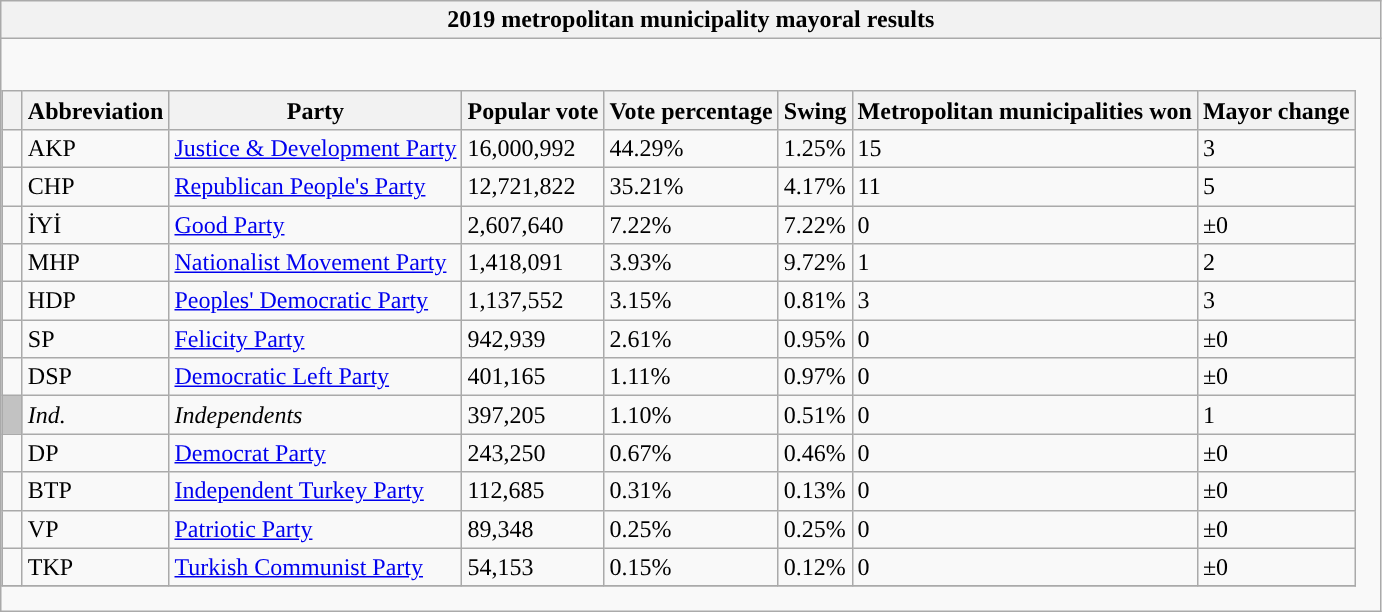<table class="wikitable collapsible collapsed">
<tr>
<th colspan="10" scope="col">2019 metropolitan municipality mayoral results</th>
</tr>
<tr>
<td style="padding:0;border:bottom"><br><table class="wikitable sortable">
<tr>
<th scope="col"></th>
<th scope="col">Abbreviation</th>
<th scope="col">Party</th>
<th scope="col">Popular vote</th>
<th scope="col">Vote percentage</th>
<th scope="col">Swing</th>
<th scope="col">Metropolitan municipalities won</th>
<th scope="col">Mayor change</th>
</tr>
<tr>
<td style="background-color:"></td>
<td>AKP</td>
<td><a href='#'>Justice & Development Party</a></td>
<td>16,000,992</td>
<td>44.29%</td>
<td>1.25%</td>
<td>15</td>
<td>3</td>
</tr>
<tr>
<td style="background-color:"></td>
<td>CHP</td>
<td><a href='#'>Republican People's Party</a></td>
<td>12,721,822</td>
<td>35.21%</td>
<td>4.17%</td>
<td>11</td>
<td>5</td>
</tr>
<tr>
<td style="background-color:"></td>
<td>İYİ</td>
<td><a href='#'>Good Party</a></td>
<td>2,607,640</td>
<td>7.22%</td>
<td>7.22%</td>
<td>0</td>
<td>±0</td>
</tr>
<tr>
<td style="background-color:"></td>
<td>MHP</td>
<td><a href='#'>Nationalist Movement Party</a></td>
<td>1,418,091</td>
<td>3.93%</td>
<td>9.72%</td>
<td>1</td>
<td>2</td>
</tr>
<tr>
<td style="background-color:"></td>
<td>HDP</td>
<td><a href='#'>Peoples' Democratic Party</a></td>
<td>1,137,552</td>
<td>3.15%</td>
<td>0.81%</td>
<td>3</td>
<td>3</td>
</tr>
<tr>
<td style="background-color:"></td>
<td>SP</td>
<td><a href='#'>Felicity Party</a></td>
<td>942,939</td>
<td>2.61%</td>
<td>0.95%</td>
<td>0</td>
<td>±0</td>
</tr>
<tr>
<td style="background-color:"></td>
<td>DSP</td>
<td><a href='#'>Democratic Left Party</a></td>
<td>401,165</td>
<td>1.11%</td>
<td>0.97%</td>
<td>0</td>
<td>±0</td>
</tr>
<tr>
<td style="background:#c2c2c2; width:6px; text-align:center;"></td>
<td><em>Ind.</em></td>
<td><em>Independents</em></td>
<td>397,205</td>
<td>1.10%</td>
<td>0.51%</td>
<td>0</td>
<td>1</td>
</tr>
<tr>
<td style="background-color:"></td>
<td>DP</td>
<td><a href='#'>Democrat Party</a></td>
<td>243,250</td>
<td>0.67%</td>
<td>0.46%</td>
<td>0</td>
<td>±0</td>
</tr>
<tr>
<td style="background-color:"></td>
<td>BTP</td>
<td><a href='#'>Independent Turkey Party</a></td>
<td>112,685</td>
<td>0.31%</td>
<td>0.13%</td>
<td>0</td>
<td>±0</td>
</tr>
<tr>
<td style="background-color:"></td>
<td>VP</td>
<td><a href='#'>Patriotic Party</a></td>
<td>89,348</td>
<td>0.25%</td>
<td>0.25%</td>
<td>0</td>
<td>±0</td>
</tr>
<tr>
<td style="background-color:"></td>
<td>TKP</td>
<td><a href='#'>Turkish Communist Party</a></td>
<td>54,153</td>
<td>0.15%</td>
<td>0.12%</td>
<td>0</td>
<td>±0</td>
</tr>
<tr>
</tr>
</table>
</td>
</tr>
</table>
